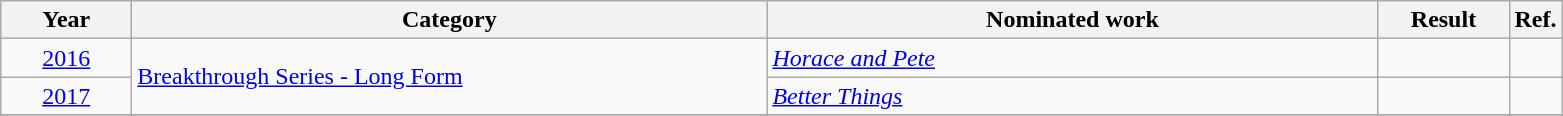<table class=wikitable>
<tr>
<th scope="col" style="width:5em;">Year</th>
<th scope="col" style="width:26em;">Category</th>
<th scope="col" style="width:25em;">Nominated work</th>
<th scope="col" style="width:5em;">Result</th>
<th>Ref.</th>
</tr>
<tr>
<td style="text-align:center;"><a href='#'>2016</a></td>
<td rowspan=2><a href='#'>Breakthrough Series - Long Form</a></td>
<td><em><a href='#'>Horace and Pete</a></em></td>
<td></td>
<td></td>
</tr>
<tr>
<td style="text-align:center;"><a href='#'>2017</a></td>
<td><em><a href='#'>Better Things</a></em></td>
<td></td>
<td></td>
</tr>
<tr>
</tr>
</table>
